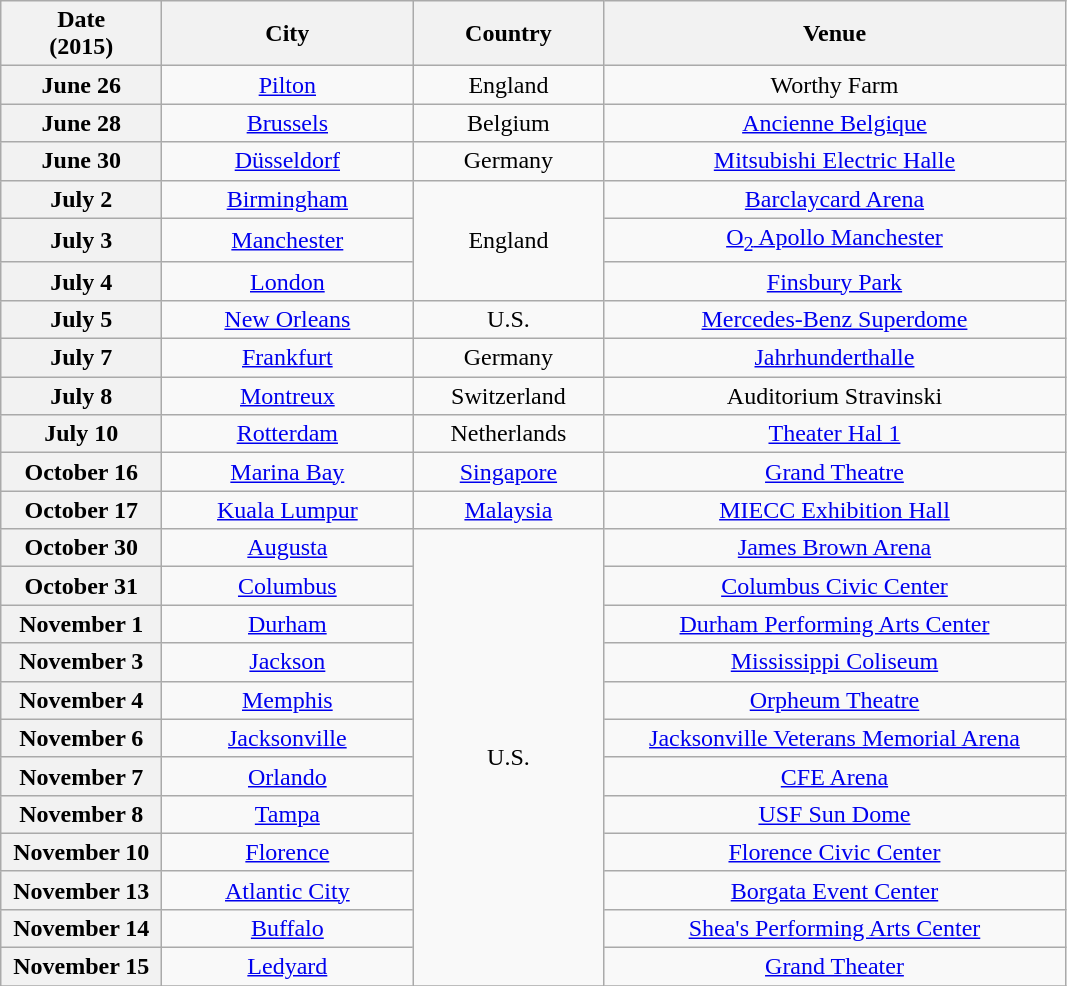<table class="wikitable plainrowheaders" style="text-align:center;">
<tr>
<th scope="col" style="width: 100px;">Date<br>(2015)</th>
<th scope="col" style="width: 160px;">City</th>
<th scope="col" style="width: 120px;">Country</th>
<th scope="col" style="width: 300px;">Venue</th>
</tr>
<tr>
<th scope="row">June 26</th>
<td><a href='#'>Pilton</a></td>
<td>England</td>
<td>Worthy Farm</td>
</tr>
<tr>
<th scope="row">June 28</th>
<td><a href='#'>Brussels</a></td>
<td>Belgium</td>
<td><a href='#'>Ancienne Belgique</a></td>
</tr>
<tr>
<th scope="row">June 30</th>
<td><a href='#'>Düsseldorf</a></td>
<td>Germany</td>
<td><a href='#'>Mitsubishi Electric Halle</a></td>
</tr>
<tr>
<th scope="row">July 2</th>
<td><a href='#'>Birmingham</a></td>
<td rowspan="3">England</td>
<td><a href='#'>Barclaycard Arena</a></td>
</tr>
<tr>
<th scope="row">July 3</th>
<td><a href='#'>Manchester</a></td>
<td><a href='#'>O<sub>2</sub> Apollo Manchester</a></td>
</tr>
<tr>
<th scope="row">July 4</th>
<td><a href='#'>London</a></td>
<td><a href='#'>Finsbury Park</a></td>
</tr>
<tr>
<th scope="row">July 5</th>
<td><a href='#'>New Orleans</a></td>
<td>U.S.</td>
<td><a href='#'>Mercedes-Benz Superdome</a></td>
</tr>
<tr>
<th scope="row">July 7</th>
<td><a href='#'>Frankfurt</a></td>
<td>Germany</td>
<td><a href='#'>Jahrhunderthalle</a></td>
</tr>
<tr>
<th scope="row">July 8</th>
<td><a href='#'>Montreux</a></td>
<td>Switzerland</td>
<td>Auditorium Stravinski</td>
</tr>
<tr>
<th scope="row">July 10</th>
<td><a href='#'>Rotterdam</a></td>
<td>Netherlands</td>
<td><a href='#'>Theater Hal 1</a></td>
</tr>
<tr>
<th scope="row">October 16</th>
<td><a href='#'>Marina Bay</a></td>
<td><a href='#'>Singapore</a></td>
<td><a href='#'>Grand Theatre</a></td>
</tr>
<tr>
<th scope="row">October 17</th>
<td><a href='#'>Kuala Lumpur</a></td>
<td><a href='#'>Malaysia</a></td>
<td><a href='#'>MIECC Exhibition Hall</a></td>
</tr>
<tr>
<th scope="row">October 30</th>
<td><a href='#'>Augusta</a></td>
<td rowspan="12">U.S.</td>
<td><a href='#'>James Brown Arena</a></td>
</tr>
<tr>
<th scope="row">October 31</th>
<td><a href='#'>Columbus</a></td>
<td><a href='#'>Columbus Civic Center</a></td>
</tr>
<tr>
<th scope="row">November 1</th>
<td><a href='#'>Durham</a></td>
<td><a href='#'>Durham Performing Arts Center</a></td>
</tr>
<tr>
<th scope="row">November 3</th>
<td><a href='#'>Jackson</a></td>
<td><a href='#'>Mississippi Coliseum</a></td>
</tr>
<tr>
<th scope="row">November 4</th>
<td><a href='#'>Memphis</a></td>
<td><a href='#'>Orpheum Theatre</a></td>
</tr>
<tr>
<th scope="row">November 6</th>
<td><a href='#'>Jacksonville</a></td>
<td><a href='#'>Jacksonville Veterans Memorial Arena</a></td>
</tr>
<tr>
<th scope="row">November 7</th>
<td><a href='#'>Orlando</a></td>
<td><a href='#'>CFE Arena</a></td>
</tr>
<tr>
<th scope="row">November 8</th>
<td><a href='#'>Tampa</a></td>
<td><a href='#'>USF Sun Dome</a></td>
</tr>
<tr>
<th scope="row">November 10</th>
<td><a href='#'>Florence</a></td>
<td><a href='#'>Florence Civic Center</a></td>
</tr>
<tr>
<th scope="row">November 13</th>
<td><a href='#'>Atlantic City</a></td>
<td><a href='#'>Borgata Event Center</a></td>
</tr>
<tr>
<th scope="row">November 14</th>
<td><a href='#'>Buffalo</a></td>
<td><a href='#'>Shea's Performing Arts Center</a></td>
</tr>
<tr>
<th scope="row">November 15</th>
<td><a href='#'>Ledyard</a></td>
<td><a href='#'>Grand Theater</a></td>
</tr>
<tr>
</tr>
</table>
